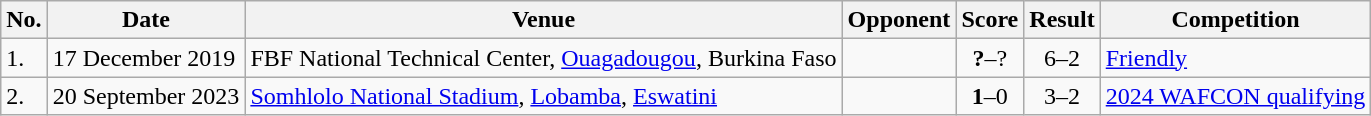<table class="wikitable sortable">
<tr>
<th>No.</th>
<th>Date</th>
<th>Venue</th>
<th>Opponent</th>
<th>Score</th>
<th>Result</th>
<th>Competition</th>
</tr>
<tr>
<td>1.</td>
<td>17 December 2019</td>
<td>FBF National Technical Center, <a href='#'>Ouagadougou</a>, Burkina Faso</td>
<td></td>
<td align=center><strong>?</strong>–?</td>
<td align=center>6–2</td>
<td><a href='#'>Friendly</a></td>
</tr>
<tr>
<td>2.</td>
<td>20 September 2023</td>
<td><a href='#'>Somhlolo National Stadium</a>, <a href='#'>Lobamba</a>, <a href='#'>Eswatini</a></td>
<td></td>
<td align=center><strong>1</strong>–0</td>
<td align=center>3–2</td>
<td><a href='#'>2024 WAFCON qualifying</a></td>
</tr>
</table>
